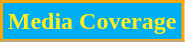<table class="wikitable">
<tr>
<th style="background:#00aef3; color:#ffed1d; border:2px solid #ffa702;" scope="col" colspan="2">Media Coverage</th>
</tr>
<tr>
</tr>
<tr>
</tr>
<tr>
</tr>
</table>
